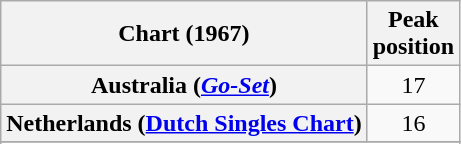<table class="wikitable sortable plainrowheaders">
<tr>
<th scope="col">Chart (1967)</th>
<th scope="col">Peak<br>position</th>
</tr>
<tr>
<th scope="row">Australia (<em><a href='#'>Go-Set</a></em>)</th>
<td style="text-align:center;">17</td>
</tr>
<tr>
<th scope="row">Netherlands (<a href='#'>Dutch Singles Chart</a>)</th>
<td align="center">16</td>
</tr>
<tr>
</tr>
<tr>
</tr>
<tr>
</tr>
</table>
